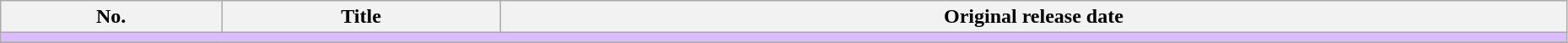<table class="wikitable" width="98%">
<tr>
<th>No.</th>
<th>Title</th>
<th>Original release date</th>
</tr>
<tr>
<td colspan="5" bgcolor="#DCBCFF"></td>
</tr>
<tr>
</tr>
</table>
